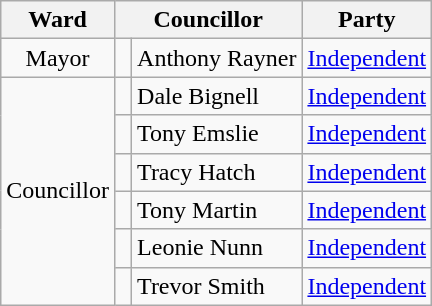<table class="wikitable">
<tr>
<th>Ward</th>
<th colspan="2">Councillor</th>
<th>Party</th>
</tr>
<tr>
<td align="center">Mayor</td>
<td> </td>
<td>Anthony Rayner</td>
<td><a href='#'>Independent</a></td>
</tr>
<tr>
<td rowspan="6"; align="center">Councillor</td>
<td> </td>
<td>Dale Bignell</td>
<td><a href='#'>Independent</a></td>
</tr>
<tr>
<td> </td>
<td>Tony Emslie</td>
<td><a href='#'>Independent</a></td>
</tr>
<tr>
<td> </td>
<td>Tracy Hatch</td>
<td><a href='#'>Independent</a></td>
</tr>
<tr>
<td> </td>
<td>Tony Martin</td>
<td><a href='#'>Independent</a></td>
</tr>
<tr>
<td> </td>
<td>Leonie Nunn</td>
<td><a href='#'>Independent</a></td>
</tr>
<tr>
<td> </td>
<td>Trevor Smith</td>
<td><a href='#'>Independent</a></td>
</tr>
</table>
